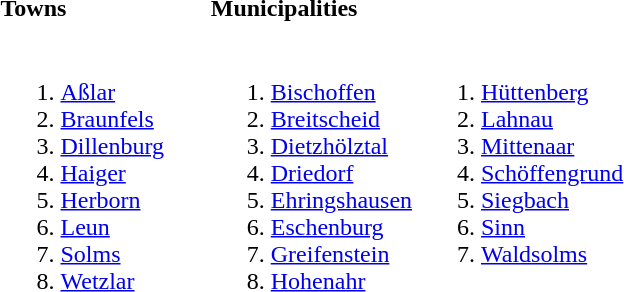<table>
<tr>
<th align=left width=33%>Towns</th>
<th align=left width=33%>Municipalities</th>
<th align=left width=33%></th>
</tr>
<tr valign=top>
<td><br><ol><li><a href='#'>Aßlar</a></li><li><a href='#'>Braunfels</a></li><li><a href='#'>Dillenburg</a></li><li><a href='#'>Haiger</a></li><li><a href='#'>Herborn</a></li><li><a href='#'>Leun</a></li><li><a href='#'>Solms</a></li><li><a href='#'>Wetzlar</a></li></ol></td>
<td><br><ol><li><a href='#'>Bischoffen</a></li><li><a href='#'>Breitscheid</a></li><li><a href='#'>Dietzhölztal</a></li><li><a href='#'>Driedorf</a></li><li><a href='#'>Ehringshausen</a></li><li><a href='#'>Eschenburg</a></li><li><a href='#'>Greifenstein</a></li><li><a href='#'>Hohenahr</a></li></ol></td>
<td><br><ol>
<li><a href='#'>Hüttenberg</a>
<li><a href='#'>Lahnau</a>
<li><a href='#'>Mittenaar</a>
<li><a href='#'>Schöffengrund</a>
<li><a href='#'>Siegbach</a>
<li><a href='#'>Sinn</a>
<li><a href='#'>Waldsolms</a>
</ol></td>
</tr>
</table>
